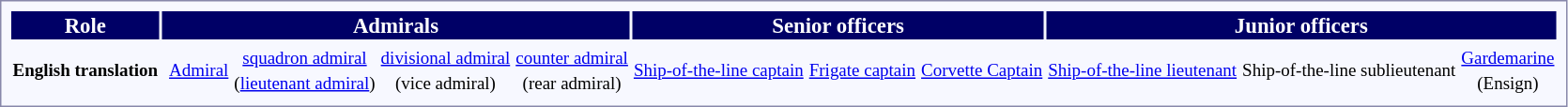<table style="border:1px solid #8888aa; background-color:#f7f8ff; padding:5px; font-size:95%; margin: 0px 12px 12px 0px;">
<tr bgcolor="#000066" style="color: white" align="center">
<th>Role</th>
<th colspan=10>Admirals</th>
<th colspan=6>Senior officers</th>
<th colspan=8>Junior officers<br></th>
</tr>
<tr text align="center">
<th><small>English translation</small></th>
<td colspan=2></td>
<td colspan=2><small><a href='#'>Admiral</a></small></td>
<td colspan=2><small><a href='#'>squadron admiral</a><br>(<a href='#'>lieutenant admiral</a>)</small></td>
<td colspan=2><small><a href='#'>divisional admiral</a><br>(vice admiral)</small></td>
<td colspan=2><small><a href='#'>counter admiral</a><br>(rear admiral)</small></td>
<td colspan=2><small><a href='#'>Ship-of-the-line captain</a></small></td>
<td colspan=2><small><a href='#'>Frigate captain</a></small></td>
<td colspan=2><small><a href='#'>Corvette Captain</a></small></td>
<td colspan=2><small><a href='#'>Ship-of-the-line lieutenant</a></small></td>
<td colspan=3><small>Ship-of-the-line sublieutenant</small></td>
<td colspan=3><small><a href='#'>Gardemarine</a><br>(Ensign)</small></td>
</tr>
</table>
